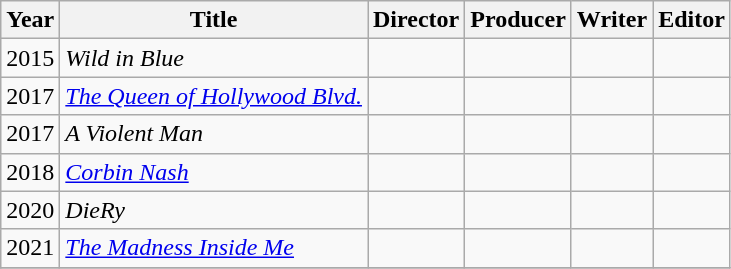<table class="wikitable">
<tr>
<th>Year</th>
<th>Title</th>
<th>Director</th>
<th>Producer</th>
<th>Writer</th>
<th>Editor</th>
</tr>
<tr>
<td>2015</td>
<td><em>Wild in Blue</em></td>
<td></td>
<td></td>
<td></td>
<td></td>
</tr>
<tr>
<td>2017</td>
<td><em><a href='#'>The Queen of Hollywood Blvd.</a></em></td>
<td></td>
<td></td>
<td></td>
<td></td>
</tr>
<tr>
<td>2017</td>
<td><em>A Violent Man</em></td>
<td></td>
<td></td>
<td></td>
<td></td>
</tr>
<tr>
<td>2018</td>
<td><em><a href='#'>Corbin Nash</a></em></td>
<td></td>
<td></td>
<td></td>
<td></td>
</tr>
<tr>
<td>2020</td>
<td><em>DieRy</em></td>
<td></td>
<td></td>
<td></td>
<td></td>
</tr>
<tr>
<td>2021</td>
<td><em><a href='#'>The Madness Inside Me</a></em></td>
<td></td>
<td></td>
<td></td>
<td></td>
</tr>
<tr>
</tr>
</table>
